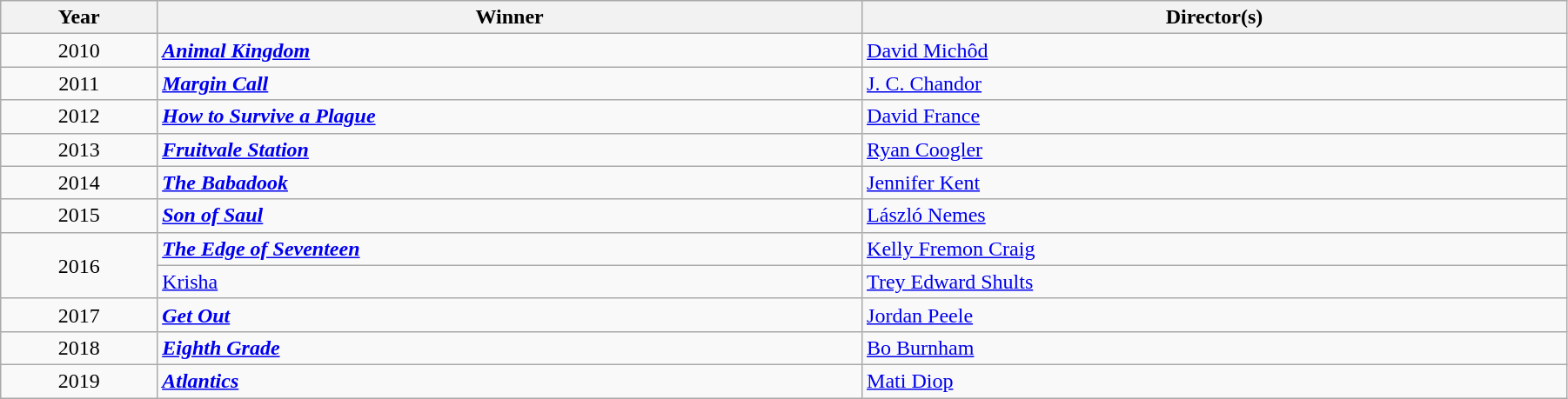<table class="wikitable" width="95%" cellpadding="5">
<tr>
<th width="10%">Year</th>
<th width="45%">Winner</th>
<th width="45%">Director(s)</th>
</tr>
<tr>
<td align="center">2010</td>
<td><strong><em><a href='#'>Animal Kingdom</a></em></strong></td>
<td><a href='#'>David Michôd</a></td>
</tr>
<tr>
<td align="center">2011</td>
<td><strong><em><a href='#'>Margin Call</a></em></strong></td>
<td><a href='#'>J. C. Chandor</a></td>
</tr>
<tr>
<td align="center">2012</td>
<td><strong><em><a href='#'>How to Survive a Plague</a></em></strong></td>
<td><a href='#'>David France</a></td>
</tr>
<tr>
<td align="center">2013</td>
<td><strong><em><a href='#'>Fruitvale Station</a></em></strong></td>
<td><a href='#'>Ryan Coogler</a></td>
</tr>
<tr>
<td align="center">2014</td>
<td><strong><em><a href='#'>The Babadook</a></em></strong></td>
<td><a href='#'>Jennifer Kent</a></td>
</tr>
<tr>
<td align="center">2015</td>
<td><strong><em><a href='#'>Son of Saul</a></em></strong></td>
<td><a href='#'>László Nemes</a></td>
</tr>
<tr>
<td rowspan="2" align="center">2016</td>
<td><strong><em><a href='#'>The Edge of Seventeen</a><em> <strong></td>
<td><a href='#'>Kelly Fremon Craig</a></td>
</tr>
<tr>
<td></em></strong><a href='#'>Krisha</a></em> </strong></td>
<td><a href='#'>Trey Edward Shults</a></td>
</tr>
<tr>
<td align="center">2017</td>
<td><strong><em><a href='#'>Get Out</a></em></strong></td>
<td><a href='#'>Jordan Peele</a></td>
</tr>
<tr>
<td align="center">2018</td>
<td><strong><em><a href='#'>Eighth Grade</a></em></strong></td>
<td><a href='#'>Bo Burnham</a></td>
</tr>
<tr>
<td align="center">2019</td>
<td><strong><em><a href='#'>Atlantics</a></em></strong></td>
<td><a href='#'>Mati Diop</a></td>
</tr>
</table>
